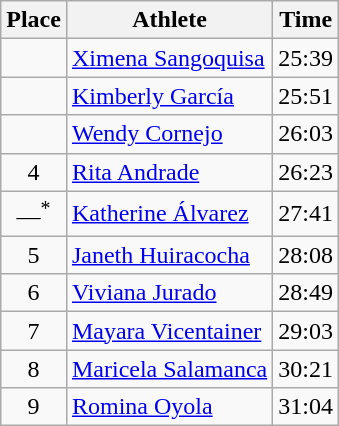<table class=wikitable>
<tr>
<th>Place</th>
<th>Athlete</th>
<th>Time</th>
</tr>
<tr>
<td align=center></td>
<td><a href='#'>Ximena Sangoquisa</a> </td>
<td>25:39</td>
</tr>
<tr>
<td align=center></td>
<td><a href='#'>Kimberly García</a> </td>
<td>25:51</td>
</tr>
<tr>
<td align=center></td>
<td><a href='#'>Wendy Cornejo</a> </td>
<td>26:03</td>
</tr>
<tr>
<td align=center>4</td>
<td><a href='#'>Rita Andrade</a> </td>
<td>26:23</td>
</tr>
<tr>
<td align=center>—<sup>*</sup></td>
<td><a href='#'>Katherine Álvarez</a> </td>
<td>27:41</td>
</tr>
<tr>
<td align=center>5</td>
<td><a href='#'>Janeth Huiracocha</a> </td>
<td>28:08</td>
</tr>
<tr>
<td align=center>6</td>
<td><a href='#'>Viviana Jurado</a> </td>
<td>28:49</td>
</tr>
<tr>
<td align=center>7</td>
<td><a href='#'>Mayara Vicentainer</a> </td>
<td>29:03</td>
</tr>
<tr>
<td align=center>8</td>
<td><a href='#'>Maricela Salamanca</a> </td>
<td>30:21</td>
</tr>
<tr>
<td align=center>9</td>
<td><a href='#'>Romina Oyola</a> </td>
<td>31:04</td>
</tr>
</table>
